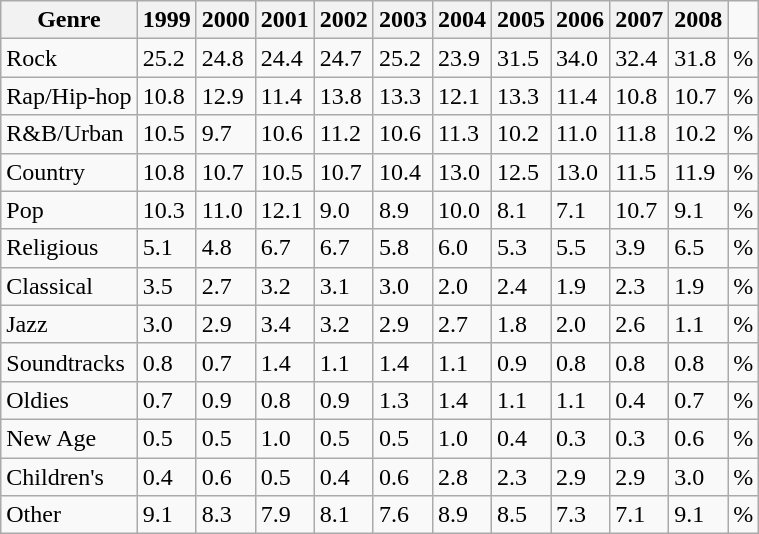<table class="wikitable">
<tr>
<th>Genre</th>
<th>1999</th>
<th>2000</th>
<th>2001</th>
<th>2002</th>
<th>2003</th>
<th>2004</th>
<th>2005</th>
<th>2006</th>
<th>2007</th>
<th>2008</th>
</tr>
<tr>
<td>Rock</td>
<td>25.2</td>
<td>24.8</td>
<td>24.4</td>
<td>24.7</td>
<td>25.2</td>
<td>23.9</td>
<td>31.5</td>
<td>34.0</td>
<td>32.4</td>
<td>31.8</td>
<td>%</td>
</tr>
<tr>
<td>Rap/Hip-hop</td>
<td>10.8</td>
<td>12.9</td>
<td>11.4</td>
<td>13.8</td>
<td>13.3</td>
<td>12.1</td>
<td>13.3</td>
<td>11.4</td>
<td>10.8</td>
<td>10.7</td>
<td>%</td>
</tr>
<tr>
<td>R&B/Urban</td>
<td>10.5</td>
<td>9.7</td>
<td>10.6</td>
<td>11.2</td>
<td>10.6</td>
<td>11.3</td>
<td>10.2</td>
<td>11.0</td>
<td>11.8</td>
<td>10.2</td>
<td>%</td>
</tr>
<tr>
<td>Country</td>
<td>10.8</td>
<td>10.7</td>
<td>10.5</td>
<td>10.7</td>
<td>10.4</td>
<td>13.0</td>
<td>12.5</td>
<td>13.0</td>
<td>11.5</td>
<td>11.9</td>
<td>%</td>
</tr>
<tr>
<td>Pop</td>
<td>10.3</td>
<td>11.0</td>
<td>12.1</td>
<td>9.0</td>
<td>8.9</td>
<td>10.0</td>
<td>8.1</td>
<td>7.1</td>
<td>10.7</td>
<td>9.1</td>
<td>%</td>
</tr>
<tr>
<td>Religious</td>
<td>5.1</td>
<td>4.8</td>
<td>6.7</td>
<td>6.7</td>
<td>5.8</td>
<td>6.0</td>
<td>5.3</td>
<td>5.5</td>
<td>3.9</td>
<td>6.5</td>
<td>%</td>
</tr>
<tr>
<td>Classical</td>
<td>3.5</td>
<td>2.7</td>
<td>3.2</td>
<td>3.1</td>
<td>3.0</td>
<td>2.0</td>
<td>2.4</td>
<td>1.9</td>
<td>2.3</td>
<td>1.9</td>
<td>%</td>
</tr>
<tr>
<td>Jazz</td>
<td>3.0</td>
<td>2.9</td>
<td>3.4</td>
<td>3.2</td>
<td>2.9</td>
<td>2.7</td>
<td>1.8</td>
<td>2.0</td>
<td>2.6</td>
<td>1.1</td>
<td>%</td>
</tr>
<tr>
<td>Soundtracks</td>
<td>0.8</td>
<td>0.7</td>
<td>1.4</td>
<td>1.1</td>
<td>1.4</td>
<td>1.1</td>
<td>0.9</td>
<td>0.8</td>
<td>0.8</td>
<td>0.8</td>
<td>%</td>
</tr>
<tr>
<td>Oldies</td>
<td>0.7</td>
<td>0.9</td>
<td>0.8</td>
<td>0.9</td>
<td>1.3</td>
<td>1.4</td>
<td>1.1</td>
<td>1.1</td>
<td>0.4</td>
<td>0.7</td>
<td>%</td>
</tr>
<tr>
<td>New Age</td>
<td>0.5</td>
<td>0.5</td>
<td>1.0</td>
<td>0.5</td>
<td>0.5</td>
<td>1.0</td>
<td>0.4</td>
<td>0.3</td>
<td>0.3</td>
<td>0.6</td>
<td>%</td>
</tr>
<tr>
<td>Children's</td>
<td>0.4</td>
<td>0.6</td>
<td>0.5</td>
<td>0.4</td>
<td>0.6</td>
<td>2.8</td>
<td>2.3</td>
<td>2.9</td>
<td>2.9</td>
<td>3.0</td>
<td>%</td>
</tr>
<tr>
<td>Other</td>
<td>9.1</td>
<td>8.3</td>
<td>7.9</td>
<td>8.1</td>
<td>7.6</td>
<td>8.9</td>
<td>8.5</td>
<td>7.3</td>
<td>7.1</td>
<td>9.1</td>
<td>%</td>
</tr>
</table>
